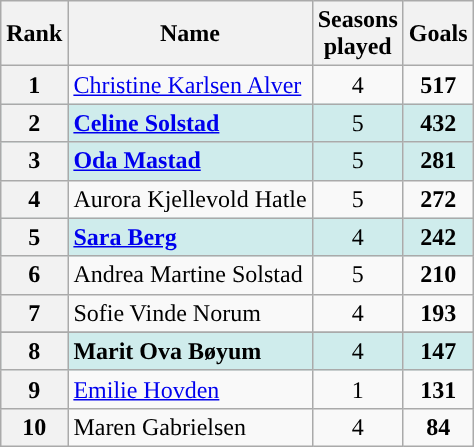<table class="wikitable" style="text-align: center;">
<tr>
<th>Rank</th>
<th class="unsortable">Name</th>
<th>Seasons<br>played</th>
<th>Goals</th>
</tr>
<tr style="background-color: ;">
<th rowspan="1">1</th>
<td style="text-align: left;"> <a href='#'>Christine Karlsen Alver</a></td>
<td>4</td>
<td><strong>517</strong></td>
</tr>
<tr style="background-color: #CFECEC;">
<th rowspan="1">2</th>
<td style="text-align: left;"> <strong><a href='#'>Celine Solstad</a></strong></td>
<td>5</td>
<td><strong>432</strong></td>
</tr>
<tr style="background-color: #CFECEC;">
<th rowspan="1">3</th>
<td style="text-align: left;"> <strong><a href='#'>Oda Mastad</a></strong></td>
<td>5</td>
<td><strong>281</strong></td>
</tr>
<tr>
<th rowspan="1">4</th>
<td style="text-align: left;"> Aurora Kjellevold Hatle</td>
<td>5</td>
<td><strong>272</strong></td>
</tr>
<tr style="background-color: #CFECEC;">
<th rowspan="1">5</th>
<td style="text-align: left;"> <strong><a href='#'>Sara Berg</a></strong></td>
<td>4</td>
<td><strong>242</strong></td>
</tr>
<tr>
<th rowspan="1">6</th>
<td style="text-align: left;"> Andrea Martine Solstad</td>
<td>5</td>
<td><strong>210</strong></td>
</tr>
<tr>
<th rowspan="1">7</th>
<td style="text-align: left;"> Sofie Vinde Norum</td>
<td>4</td>
<td><strong>193</strong></td>
</tr>
<tr>
</tr>
<tr style="background-color: #CFECEC;">
<th rowspan="1">8</th>
<td style="text-align: left;"> <strong>Marit Ova Bøyum</strong></td>
<td>4</td>
<td><strong>147</strong></td>
</tr>
<tr>
<th rowspan="1">9</th>
<td style="text-align: left;"> <a href='#'>Emilie Hovden</a></td>
<td>1</td>
<td><strong>131</strong></td>
</tr>
<tr>
<th rowspan="1">10</th>
<td style="text-align: left;"> Maren Gabrielsen</td>
<td>4</td>
<td><strong>84</strong></td>
</tr>
</table>
